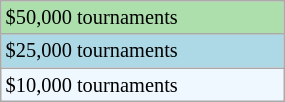<table class="wikitable" style="font-size:85%;" width=15%>
<tr style="background:#addfad;">
<td>$50,000 tournaments</td>
</tr>
<tr style="background:lightblue;">
<td>$25,000 tournaments</td>
</tr>
<tr style="background:#f0f8ff;">
<td>$10,000 tournaments</td>
</tr>
</table>
